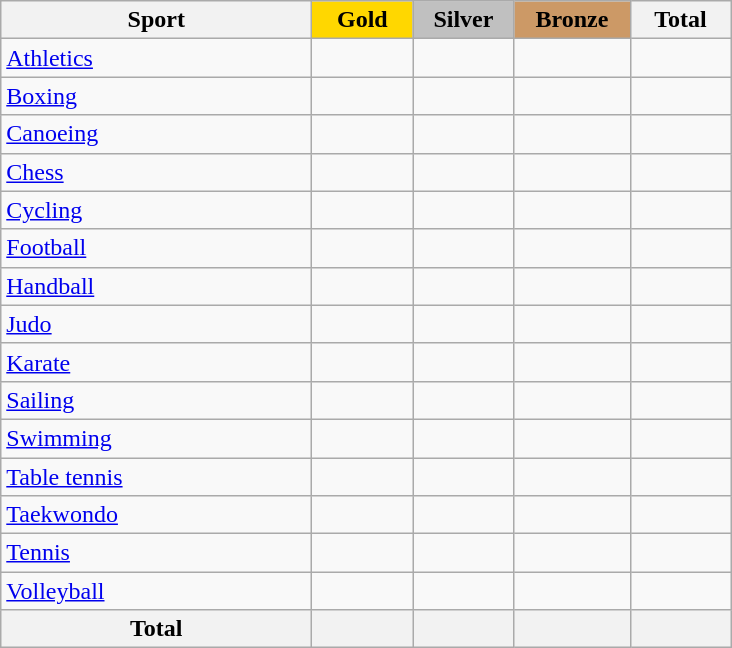<table class="wikitable sortable" style="text-align:center;">
<tr>
<th width=200>Sport</th>
<td bgcolor=gold width=60><strong>Gold</strong></td>
<td bgcolor=silver width=60><strong>Silver</strong></td>
<td bgcolor=#cc9966 width=70><strong>Bronze</strong></td>
<th width=60>Total</th>
</tr>
<tr>
<td align=left> <a href='#'>Athletics</a></td>
<td></td>
<td></td>
<td></td>
<td></td>
</tr>
<tr>
<td align=left> <a href='#'>Boxing</a></td>
<td></td>
<td></td>
<td></td>
<td></td>
</tr>
<tr>
<td align=left> <a href='#'>Canoeing</a></td>
<td></td>
<td></td>
<td></td>
<td></td>
</tr>
<tr>
<td align=left> <a href='#'>Chess</a></td>
<td></td>
<td></td>
<td></td>
<td></td>
</tr>
<tr>
<td align=left> <a href='#'>Cycling</a></td>
<td></td>
<td></td>
<td></td>
<td></td>
</tr>
<tr>
<td align=left> <a href='#'>Football</a></td>
<td></td>
<td></td>
<td></td>
<td></td>
</tr>
<tr>
<td align=left> <a href='#'>Handball</a></td>
<td></td>
<td></td>
<td></td>
<td></td>
</tr>
<tr>
<td align=left> <a href='#'>Judo</a></td>
<td></td>
<td></td>
<td></td>
<td></td>
</tr>
<tr>
<td align=left> <a href='#'>Karate</a></td>
<td></td>
<td></td>
<td></td>
<td></td>
</tr>
<tr>
<td align=left> <a href='#'>Sailing</a></td>
<td></td>
<td></td>
<td></td>
<td></td>
</tr>
<tr>
<td align=left> <a href='#'>Swimming</a></td>
<td></td>
<td></td>
<td></td>
<td></td>
</tr>
<tr>
<td align=left> <a href='#'>Table tennis</a></td>
<td></td>
<td></td>
<td></td>
<td></td>
</tr>
<tr>
<td align=left> <a href='#'>Taekwondo</a></td>
<td></td>
<td></td>
<td></td>
<td></td>
</tr>
<tr>
<td align=left> <a href='#'>Tennis</a></td>
<td></td>
<td></td>
<td></td>
<td></td>
</tr>
<tr>
<td align=left> <a href='#'>Volleyball</a></td>
<td></td>
<td></td>
<td></td>
<td></td>
</tr>
<tr>
<th>Total</th>
<th></th>
<th></th>
<th></th>
<th></th>
</tr>
</table>
